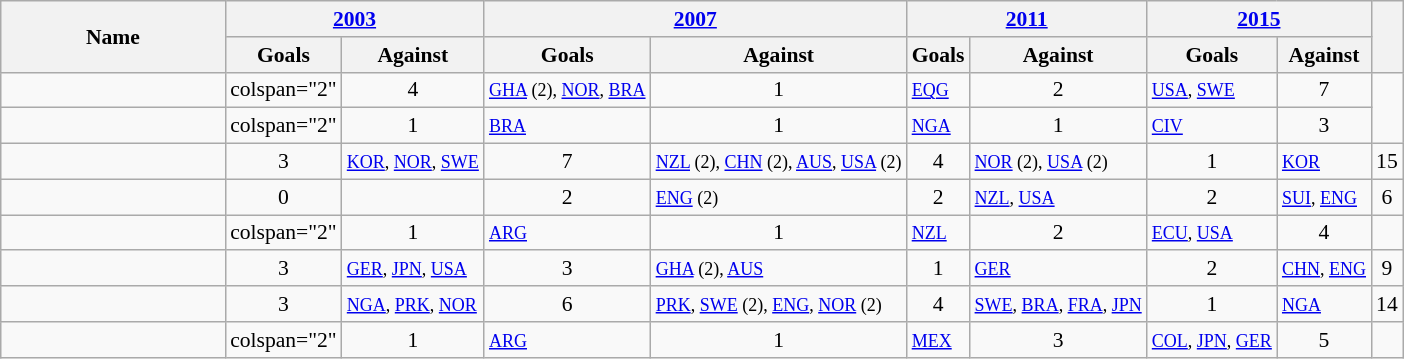<table class="wikitable sortable" style="font-size: 90%;">
<tr>
<th rowspan="2" width="16%">Name<br></th>
<th colspan="2"> <a href='#'>2003</a></th>
<th colspan="2"> <a href='#'>2007</a></th>
<th colspan="2"> <a href='#'>2011</a></th>
<th colspan="2"> <a href='#'>2015</a></th>
<th rowspan="2"></th>
</tr>
<tr>
<th>Goals</th>
<th class="unsortable">Against</th>
<th>Goals</th>
<th class="unsortable">Against</th>
<th>Goals</th>
<th class="unsortable">Against</th>
<th>Goals</th>
<th class="unsortable">Against</th>
</tr>
<tr>
<td></td>
<td>colspan="2" </td>
<td align="center">4</td>
<td><small><a href='#'>GHA</a> (2), <a href='#'>NOR</a>, <a href='#'>BRA</a></small></td>
<td align="center">1</td>
<td><small><a href='#'>EQG</a></small></td>
<td align="center">2</td>
<td><small><a href='#'>USA</a>, <a href='#'>SWE</a></small></td>
<td align="center">7</td>
</tr>
<tr>
<td></td>
<td>colspan="2" </td>
<td align="center">1</td>
<td><small><a href='#'>BRA</a></small></td>
<td align="center">1</td>
<td><small><a href='#'>NGA</a></small></td>
<td align="center">1</td>
<td><small><a href='#'>CIV</a></small></td>
<td align="center">3</td>
</tr>
<tr>
<td></td>
<td align="center">3</td>
<td><small><a href='#'>KOR</a>, <a href='#'>NOR</a>, <a href='#'>SWE</a></small></td>
<td align="center">7</td>
<td><small><a href='#'>NZL</a> (2), <a href='#'>CHN</a> (2), <a href='#'>AUS</a>, <a href='#'>USA</a> (2)</small></td>
<td align="center">4</td>
<td><small><a href='#'>NOR</a> (2), <a href='#'>USA</a> (2)</small></td>
<td align="center">1</td>
<td><small><a href='#'>KOR</a></small></td>
<td align="center">15</td>
</tr>
<tr>
<td></td>
<td align="center">0</td>
<td></td>
<td align="center">2</td>
<td><small><a href='#'>ENG</a> (2)</small></td>
<td align="center">2</td>
<td><small><a href='#'>NZL</a>, <a href='#'>USA</a></small></td>
<td align="center">2</td>
<td><small><a href='#'>SUI</a>, <a href='#'>ENG</a></small></td>
<td align="center">6</td>
</tr>
<tr>
<td></td>
<td>colspan="2" </td>
<td align="center">1</td>
<td><small><a href='#'>ARG</a></small></td>
<td align="center">1</td>
<td><small><a href='#'>NZL</a></small></td>
<td align="center">2</td>
<td><small><a href='#'>ECU</a>, <a href='#'>USA</a></small></td>
<td align="center">4</td>
</tr>
<tr>
<td></td>
<td align="center">3</td>
<td><small><a href='#'>GER</a>, <a href='#'>JPN</a>, <a href='#'>USA</a></small></td>
<td align="center">3</td>
<td><small><a href='#'>GHA</a> (2), <a href='#'>AUS</a></small></td>
<td align="center">1</td>
<td><small><a href='#'>GER</a></small></td>
<td align="center">2</td>
<td><small><a href='#'>CHN</a>, <a href='#'>ENG</a></small></td>
<td align="center">9</td>
</tr>
<tr>
<td></td>
<td align="center">3</td>
<td><small><a href='#'>NGA</a>, <a href='#'>PRK</a>, <a href='#'>NOR</a></small></td>
<td align="center">6</td>
<td><small><a href='#'>PRK</a>, <a href='#'>SWE</a> (2), <a href='#'>ENG</a>, <a href='#'>NOR</a> (2)</small></td>
<td align="center">4</td>
<td><small><a href='#'>SWE</a>, <a href='#'>BRA</a>, <a href='#'>FRA</a>, <a href='#'>JPN</a></small></td>
<td align="center">1</td>
<td><small><a href='#'>NGA</a></small></td>
<td align="center">14</td>
</tr>
<tr>
<td></td>
<td>colspan="2" </td>
<td align="center">1</td>
<td><small><a href='#'>ARG</a></small></td>
<td align="center">1</td>
<td><small><a href='#'>MEX</a></small></td>
<td align="center">3</td>
<td><small><a href='#'>COL</a>, <a href='#'>JPN</a>, <a href='#'>GER</a></small></td>
<td align="center">5</td>
</tr>
</table>
